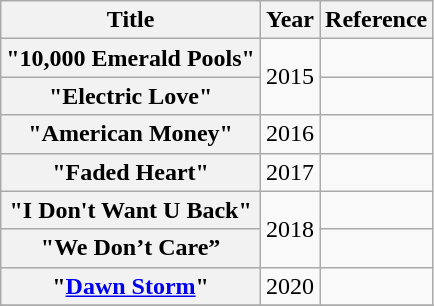<table class="wikitable plainrowheaders" style="text-align:center;">
<tr>
<th scope="col">Title</th>
<th scope="col">Year</th>
<th scope="col">Reference</th>
</tr>
<tr>
<th scope="row">"10,000 Emerald Pools"</th>
<td rowspan="2">2015</td>
<td></td>
</tr>
<tr>
<th scope="row">"Electric Love"</th>
<td></td>
</tr>
<tr>
<th scope="row">"American Money"<br></th>
<td>2016</td>
<td></td>
</tr>
<tr>
<th scope="row">"Faded Heart"</th>
<td>2017</td>
<td></td>
</tr>
<tr>
<th scope="row">"I Don't Want U Back"<br></th>
<td rowspan="2">2018</td>
<td></td>
</tr>
<tr>
<th scope="row">"We Don’t Care”</th>
<td></td>
</tr>
<tr>
<th scope="row">"<a href='#'>Dawn Storm</a>"<br></th>
<td>2020</td>
<td></td>
</tr>
<tr>
</tr>
</table>
